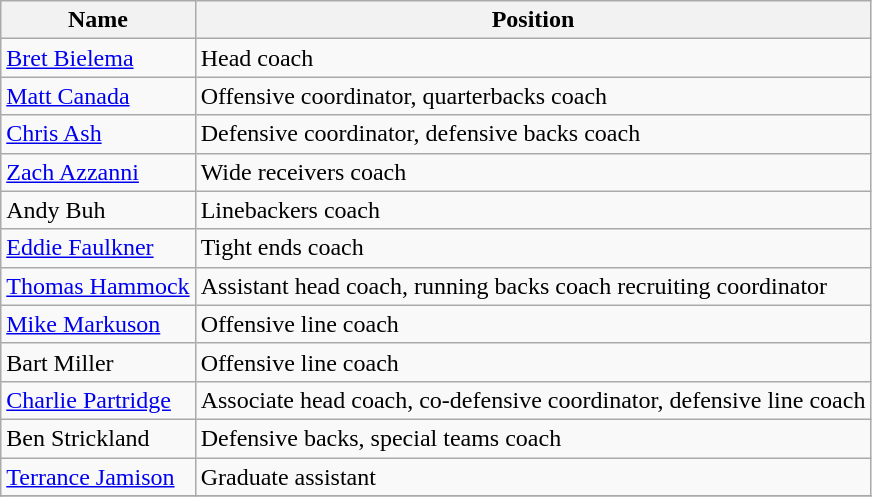<table class="wikitable">
<tr>
<th>Name</th>
<th>Position</th>
</tr>
<tr>
<td><a href='#'>Bret Bielema</a></td>
<td>Head coach</td>
</tr>
<tr>
<td><a href='#'>Matt Canada</a></td>
<td>Offensive coordinator, quarterbacks coach</td>
</tr>
<tr>
<td><a href='#'>Chris Ash</a></td>
<td>Defensive coordinator, defensive backs coach</td>
</tr>
<tr>
<td><a href='#'>Zach Azzanni</a></td>
<td>Wide receivers coach</td>
</tr>
<tr>
<td>Andy Buh</td>
<td>Linebackers coach</td>
</tr>
<tr>
<td><a href='#'>Eddie Faulkner</a></td>
<td>Tight ends coach</td>
</tr>
<tr>
<td><a href='#'>Thomas Hammock</a></td>
<td>Assistant head coach, running backs coach recruiting coordinator</td>
</tr>
<tr>
<td><a href='#'>Mike Markuson</a></td>
<td>Offensive line coach</td>
</tr>
<tr>
<td>Bart Miller</td>
<td>Offensive line coach</td>
</tr>
<tr>
<td><a href='#'>Charlie Partridge</a></td>
<td>Associate head coach, co-defensive coordinator, defensive line coach</td>
</tr>
<tr>
<td>Ben Strickland</td>
<td>Defensive backs, special teams coach</td>
</tr>
<tr>
<td><a href='#'>Terrance Jamison</a></td>
<td>Graduate assistant</td>
</tr>
<tr>
</tr>
</table>
